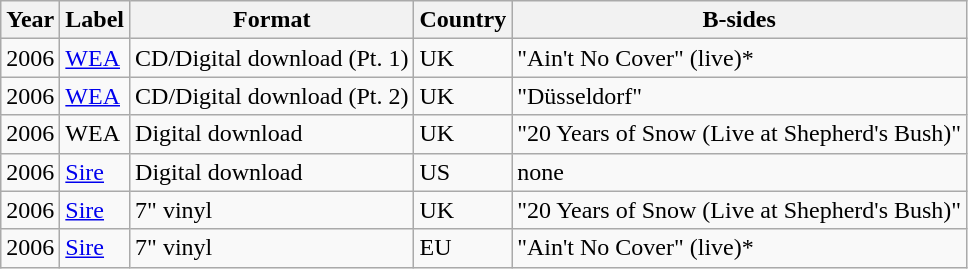<table class="wikitable">
<tr>
<th>Year</th>
<th>Label</th>
<th>Format</th>
<th>Country</th>
<th>B-sides</th>
</tr>
<tr>
<td>2006</td>
<td><a href='#'>WEA</a></td>
<td>CD/Digital download (Pt. 1)</td>
<td>UK</td>
<td>"Ain't No Cover" (live)*</td>
</tr>
<tr>
<td>2006</td>
<td><a href='#'>WEA</a></td>
<td>CD/Digital download (Pt. 2)</td>
<td>UK</td>
<td>"Düsseldorf"</td>
</tr>
<tr>
<td>2006</td>
<td>WEA</td>
<td>Digital download</td>
<td>UK</td>
<td>"20 Years of Snow (Live at Shepherd's Bush)"</td>
</tr>
<tr>
<td>2006</td>
<td><a href='#'>Sire</a></td>
<td>Digital download</td>
<td>US</td>
<td>none</td>
</tr>
<tr>
<td>2006</td>
<td><a href='#'>Sire</a></td>
<td>7" vinyl</td>
<td>UK</td>
<td>"20 Years of Snow (Live at Shepherd's Bush)"</td>
</tr>
<tr>
<td>2006</td>
<td><a href='#'>Sire</a></td>
<td>7" vinyl</td>
<td>EU</td>
<td>"Ain't No Cover" (live)*</td>
</tr>
</table>
